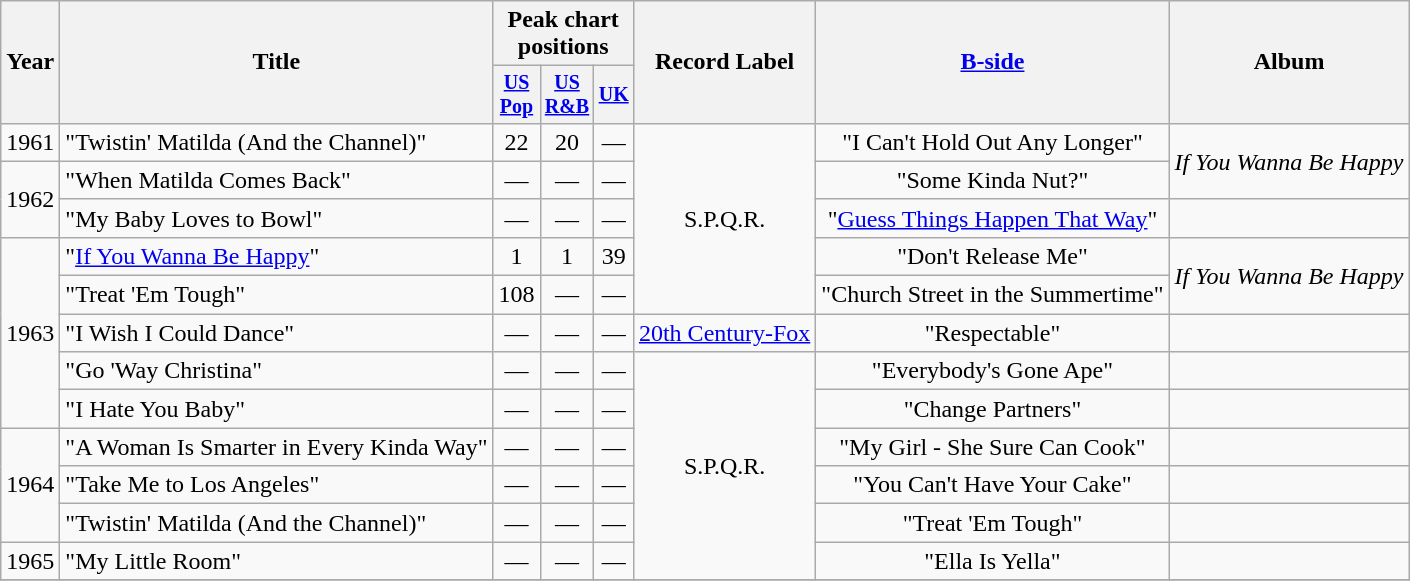<table class="wikitable" style=text-align:center;>
<tr>
<th rowspan="2">Year</th>
<th rowspan="2">Title</th>
<th colspan="3">Peak chart<br>positions</th>
<th rowspan="2">Record Label</th>
<th rowspan="2"><a href='#'>B-side</a></th>
<th rowspan="2">Album</th>
</tr>
<tr style="font-size:smaller;">
<th align=centre><a href='#'>US<br>Pop</a></th>
<th align=centre><a href='#'>US<br>R&B</a></th>
<th align=centre><a href='#'>UK</a></th>
</tr>
<tr>
<td rowspan="1">1961</td>
<td align=left>"Twistin' Matilda (And the Channel)"</td>
<td>22</td>
<td>20</td>
<td>—</td>
<td rowspan="5">S.P.Q.R.</td>
<td rowspan="1">"I Can't Hold Out Any Longer"</td>
<td rowspan="2"><em>If You Wanna Be Happy</em></td>
</tr>
<tr>
<td rowspan="2">1962</td>
<td align=left>"When Matilda Comes Back"</td>
<td>—</td>
<td>—</td>
<td>—</td>
<td rowspan="1">"Some Kinda Nut?"</td>
</tr>
<tr>
<td align=left>"My Baby Loves to Bowl"</td>
<td>—</td>
<td>—</td>
<td>—</td>
<td rowspan="1">"<a href='#'>Guess Things Happen That Way</a>"</td>
<td rowspan="1"></td>
</tr>
<tr>
<td rowspan="5">1963</td>
<td align=left>"<a href='#'>If You Wanna Be Happy</a>"</td>
<td>1</td>
<td>1</td>
<td>39</td>
<td rowspan="1">"Don't Release Me"</td>
<td rowspan="2"><em>If You Wanna Be Happy</em></td>
</tr>
<tr>
<td align=left>"Treat 'Em Tough"</td>
<td>108</td>
<td>—</td>
<td>—</td>
<td rowspan="1">"Church Street in the Summertime"</td>
</tr>
<tr>
<td align=left>"I Wish I Could Dance"</td>
<td>—</td>
<td>—</td>
<td>—</td>
<td rowspan="1"><a href='#'>20th Century-Fox</a></td>
<td rowspan="1">"Respectable"</td>
<td rowspan="1"></td>
</tr>
<tr>
<td align=left>"Go 'Way Christina"</td>
<td>—</td>
<td>—</td>
<td>—</td>
<td rowspan="6">S.P.Q.R.</td>
<td rowspan="1">"Everybody's Gone Ape"</td>
<td rowspan="1"></td>
</tr>
<tr>
<td align=left>"I Hate You Baby"</td>
<td>—</td>
<td>—</td>
<td>—</td>
<td rowspan="1">"Change Partners"</td>
<td rowspan="1"></td>
</tr>
<tr>
<td rowspan="3">1964</td>
<td align=left>"A Woman Is Smarter in Every Kinda Way"</td>
<td>—</td>
<td>—</td>
<td>—</td>
<td rowspan="1">"My Girl - She Sure Can Cook"</td>
<td rowspan="1"></td>
</tr>
<tr>
<td align=left>"Take Me to Los Angeles"</td>
<td>—</td>
<td>—</td>
<td>—</td>
<td rowspan="1">"You Can't Have Your Cake"</td>
<td rowspan="1"></td>
</tr>
<tr>
<td align=left>"Twistin' Matilda (And the Channel)"</td>
<td>—</td>
<td>—</td>
<td>—</td>
<td rowspan="1">"Treat 'Em Tough"</td>
<td rowspan="1"></td>
</tr>
<tr>
<td rowspan="1">1965</td>
<td align=left>"My Little Room"</td>
<td>—</td>
<td>—</td>
<td>—</td>
<td rowspan="1">"Ella Is Yella"</td>
<td rowspan="1"></td>
</tr>
<tr>
</tr>
</table>
